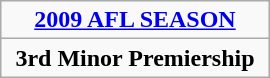<table class="wikitable"  style="width:180px; text-align:center; float:left; margin-right:1em">
<tr>
<td><strong><a href='#'>2009 AFL SEASON</a></strong></td>
</tr>
<tr>
<td><strong>3rd Minor Premiership</strong></td>
</tr>
</table>
